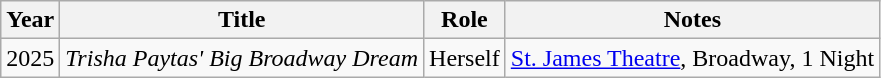<table class="wikitable sortable">
<tr>
<th>Year</th>
<th>Title</th>
<th>Role</th>
<th class="unsortable">Notes</th>
</tr>
<tr>
<td>2025</td>
<td><em>Trisha Paytas' Big Broadway Dream</em></td>
<td>Herself</td>
<td><a href='#'>St. James Theatre</a>, Broadway, 1 Night</td>
</tr>
</table>
